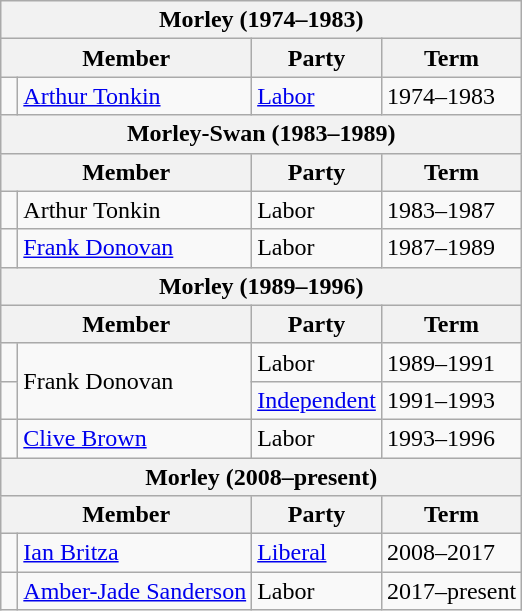<table class="wikitable">
<tr>
<th colspan="4">Morley (1974–1983)</th>
</tr>
<tr>
<th colspan="2">Member</th>
<th>Party</th>
<th>Term</th>
</tr>
<tr>
<td> </td>
<td><a href='#'>Arthur Tonkin</a></td>
<td><a href='#'>Labor</a></td>
<td>1974–1983</td>
</tr>
<tr>
<th colspan="4">Morley-Swan (1983–1989)</th>
</tr>
<tr>
<th colspan="2">Member</th>
<th>Party</th>
<th>Term</th>
</tr>
<tr>
<td> </td>
<td>Arthur Tonkin</td>
<td>Labor</td>
<td>1983–1987</td>
</tr>
<tr>
<td> </td>
<td><a href='#'>Frank Donovan</a></td>
<td>Labor</td>
<td>1987–1989</td>
</tr>
<tr>
<th colspan="4">Morley (1989–1996)</th>
</tr>
<tr>
<th colspan="2">Member</th>
<th>Party</th>
<th>Term</th>
</tr>
<tr>
<td> </td>
<td rowspan="2">Frank Donovan</td>
<td>Labor</td>
<td>1989–1991</td>
</tr>
<tr>
<td> </td>
<td><a href='#'>Independent</a></td>
<td>1991–1993</td>
</tr>
<tr>
<td> </td>
<td><a href='#'>Clive Brown</a></td>
<td>Labor</td>
<td>1993–1996</td>
</tr>
<tr>
<th colspan="4">Morley (2008–present)</th>
</tr>
<tr>
<th colspan="2">Member</th>
<th>Party</th>
<th>Term</th>
</tr>
<tr>
<td> </td>
<td><a href='#'>Ian Britza</a></td>
<td><a href='#'>Liberal</a></td>
<td>2008–2017</td>
</tr>
<tr>
<td> </td>
<td><a href='#'>Amber-Jade Sanderson</a></td>
<td>Labor</td>
<td>2017–present</td>
</tr>
</table>
